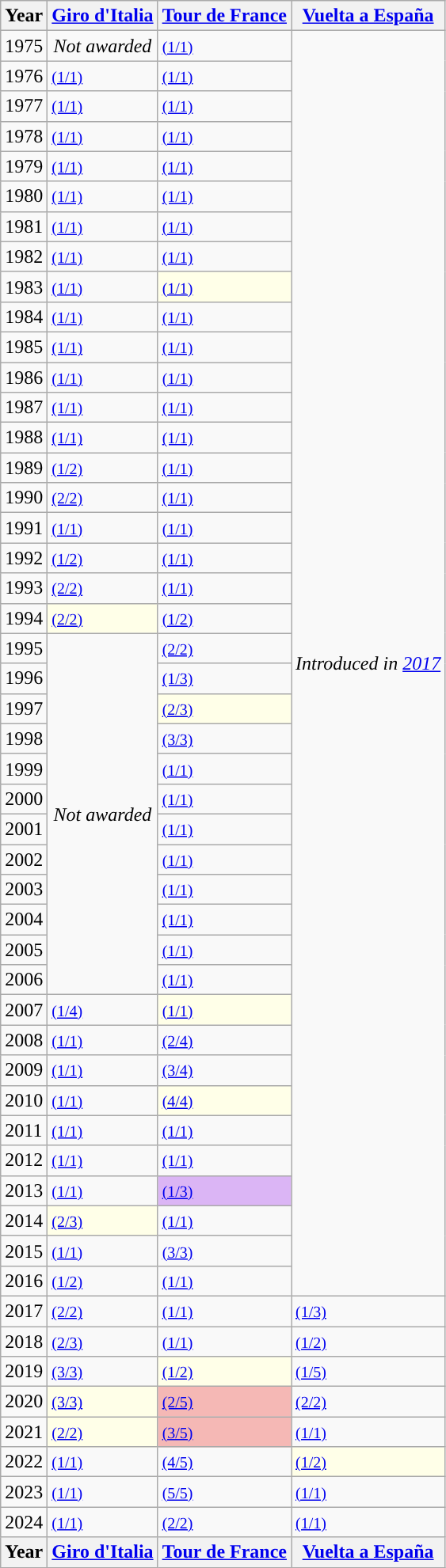<table class="wikitable">
<tr>
<th>Year</th>
<th> <a href='#'>Giro d'Italia</a></th>
<th> <a href='#'>Tour de France</a></th>
<th> <a href='#'>Vuelta a España</a></th>
</tr>
<tr>
<td>1975</td>
<td align=center><em>Not awarded</em></td>
<td> <small><a href='#'>(1/1)</a></small></td>
<td rowspan=42 align=center><em>Introduced in <a href='#'>2017</a></em></td>
</tr>
<tr>
<td>1976</td>
<td> <small><a href='#'>(1/1)</a></small></td>
<td> <small><a href='#'>(1/1)</a></small></td>
</tr>
<tr>
<td>1977</td>
<td> <small><a href='#'>(1/1)</a></small></td>
<td> <small><a href='#'>(1/1)</a></small></td>
</tr>
<tr>
<td>1978</td>
<td> <small><a href='#'>(1/1)</a></small></td>
<td> <small><a href='#'>(1/1)</a></small></td>
</tr>
<tr>
<td>1979</td>
<td> <small><a href='#'>(1/1)</a></small></td>
<td> <small><a href='#'>(1/1)</a></small></td>
</tr>
<tr>
<td>1980</td>
<td> <small><a href='#'>(1/1)</a></small></td>
<td> <small><a href='#'>(1/1)</a></small></td>
</tr>
<tr>
<td>1981</td>
<td> <small><a href='#'>(1/1)</a></small></td>
<td> <small><a href='#'>(1/1)</a></small></td>
</tr>
<tr>
<td>1982</td>
<td> <small><a href='#'>(1/1)</a></small></td>
<td> <small><a href='#'>(1/1)</a></small></td>
</tr>
<tr>
<td>1983</td>
<td> <small><a href='#'>(1/1)</a></small></td>
<td style="background: #ffffe8"> <small><a href='#'>(1/1)</a></small></td>
</tr>
<tr>
<td>1984</td>
<td> <small><a href='#'>(1/1)</a></small></td>
<td> <small><a href='#'>(1/1)</a></small></td>
</tr>
<tr>
<td>1985</td>
<td> <small><a href='#'>(1/1)</a></small></td>
<td> <small><a href='#'>(1/1)</a></small></td>
</tr>
<tr>
<td>1986</td>
<td> <small><a href='#'>(1/1)</a></small></td>
<td> <small><a href='#'>(1/1)</a></small></td>
</tr>
<tr>
<td>1987</td>
<td> <small><a href='#'>(1/1)</a></small></td>
<td> <small><a href='#'>(1/1)</a></small></td>
</tr>
<tr>
<td>1988</td>
<td> <small><a href='#'>(1/1)</a></small></td>
<td> <small><a href='#'>(1/1)</a></small></td>
</tr>
<tr>
<td>1989</td>
<td> <small><a href='#'>(1/2)</a></small></td>
<td> <small><a href='#'>(1/1)</a></small></td>
</tr>
<tr>
<td>1990</td>
<td> <small><a href='#'>(2/2)</a></small></td>
<td> <small><a href='#'>(1/1)</a></small></td>
</tr>
<tr>
<td>1991</td>
<td> <small><a href='#'>(1/1)</a></small></td>
<td> <small><a href='#'>(1/1)</a></small></td>
</tr>
<tr>
<td>1992</td>
<td> <small><a href='#'>(1/2)</a></small></td>
<td> <small><a href='#'>(1/1)</a></small></td>
</tr>
<tr>
<td>1993</td>
<td> <small><a href='#'>(2/2)</a></small></td>
<td> <small><a href='#'>(1/1)</a></small></td>
</tr>
<tr>
<td>1994</td>
<td style="background: #ffffe8"> <small><a href='#'>(2/2)</a></small></td>
<td> <small><a href='#'>(1/2)</a></small></td>
</tr>
<tr>
<td>1995</td>
<td rowspan=12 align=center><em>Not awarded</em></td>
<td> <small><a href='#'>(2/2)</a></small></td>
</tr>
<tr>
<td>1996</td>
<td> <small><a href='#'>(1/3)</a></small></td>
</tr>
<tr>
<td>1997</td>
<td style="background: #ffffe8"> <small><a href='#'>(2/3)</a></small></td>
</tr>
<tr>
<td>1998</td>
<td> <small><a href='#'>(3/3)</a></small></td>
</tr>
<tr>
<td>1999</td>
<td> <small><a href='#'>(1/1)</a></small></td>
</tr>
<tr>
<td>2000</td>
<td> <small><a href='#'>(1/1)</a></small></td>
</tr>
<tr>
<td>2001</td>
<td> <small><a href='#'>(1/1)</a></small></td>
</tr>
<tr>
<td>2002</td>
<td> <small><a href='#'>(1/1)</a></small></td>
</tr>
<tr>
<td>2003</td>
<td> <small><a href='#'>(1/1)</a></small></td>
</tr>
<tr>
<td>2004</td>
<td> <small><a href='#'>(1/1)</a></small></td>
</tr>
<tr>
<td>2005</td>
<td> <small><a href='#'>(1/1)</a></small></td>
</tr>
<tr>
<td>2006</td>
<td> <small><a href='#'>(1/1)</a></small></td>
</tr>
<tr>
<td>2007</td>
<td> <small><a href='#'>(1/4)</a></small></td>
<td style="background: #ffffe8"> <small><a href='#'>(1/1)</a></small></td>
</tr>
<tr>
<td>2008</td>
<td> <small><a href='#'>(1/1)</a></small></td>
<td> <small><a href='#'>(2/4)</a></small></td>
</tr>
<tr>
<td>2009</td>
<td> <small><a href='#'>(1/1)</a></small></td>
<td> <small><a href='#'>(3/4)</a></small></td>
</tr>
<tr>
<td>2010</td>
<td> <small><a href='#'>(1/1)</a></small></td>
<td style="background: #ffffe8"> <small><a href='#'>(4/4)</a></small></td>
</tr>
<tr>
<td>2011</td>
<td> <small><a href='#'>(1/1)</a></small></td>
<td> <small><a href='#'>(1/1)</a></small></td>
</tr>
<tr>
<td>2012</td>
<td> <small><a href='#'>(1/1)</a></small></td>
<td> <small><a href='#'>(1/1)</a></small></td>
</tr>
<tr>
<td>2013</td>
<td> <small><a href='#'>(1/1)</a></small></td>
<td style="background: #dbb5f5"> <small><a href='#'>(1/3)</a></small></td>
</tr>
<tr>
<td>2014</td>
<td style="background: #ffffe8"> <small><a href='#'>(2/3)</a></small></td>
<td> <small><a href='#'>(1/1)</a></small></td>
</tr>
<tr>
<td>2015</td>
<td> <small><a href='#'>(1/1)</a></small></td>
<td> <small><a href='#'>(3/3)</a></small></td>
</tr>
<tr>
<td>2016</td>
<td> <small><a href='#'>(1/2)</a></small></td>
<td> <small><a href='#'>(1/1)</a></small></td>
</tr>
<tr>
<td>2017</td>
<td> <small><a href='#'>(2/2)</a></small></td>
<td> <small><a href='#'>(1/1)</a></small></td>
<td> <small><a href='#'>(1/3)</a></small></td>
</tr>
<tr>
<td>2018</td>
<td> <small><a href='#'>(2/3)</a></small></td>
<td> <small><a href='#'>(1/1)</a></small></td>
<td> <small><a href='#'>(1/2)</a></small></td>
</tr>
<tr>
<td>2019</td>
<td> <small><a href='#'>(3/3)</a></small></td>
<td style="background: #ffffe8"> <small><a href='#'>(1/2)</a></small></td>
<td> <small><a href='#'>(1/5)</a></small></td>
</tr>
<tr>
<td>2020</td>
<td style="background: #ffffe8"> <small><a href='#'>(3/3)</a></small></td>
<td style="background: #f5b8b5"> <small><a href='#'>(2/5)</a></small></td>
<td> <small><a href='#'>(2/2)</a></small></td>
</tr>
<tr>
<td>2021</td>
<td style="background: #ffffe8"> <small><a href='#'>(2/2)</a></small></td>
<td style="background: #f5b8b5"> <small><a href='#'>(3/5)</a></small></td>
<td> <small><a href='#'>(1/1)</a></small></td>
</tr>
<tr>
<td>2022</td>
<td> <small><a href='#'>(1/1)</a></small></td>
<td> <small><a href='#'>(4/5)</a></small></td>
<td style="background: #ffffe8"> <small><a href='#'>(1/2)</a></small></td>
</tr>
<tr>
<td>2023</td>
<td> <small><a href='#'>(1/1)</a></small></td>
<td> <small><a href='#'>(5/5)</a></small></td>
<td> <small><a href='#'>(1/1)</a></small></td>
</tr>
<tr>
<td>2024</td>
<td> <small><a href='#'>(1/1)</a></small></td>
<td> <small><a href='#'>(2/2)</a></small></td>
<td> <small><a href='#'>(1/1)</a></small></td>
</tr>
<tr>
<th>Year</th>
<th> <a href='#'>Giro d'Italia</a></th>
<th> <a href='#'>Tour de France</a></th>
<th> <a href='#'>Vuelta a España</a></th>
</tr>
</table>
